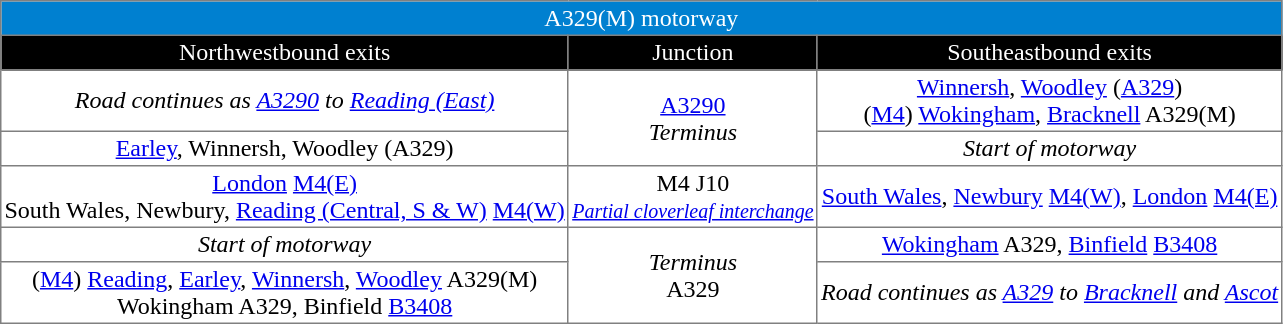<table border=1 cellpadding=2 style="margin-left:1em; margin-bottom: 1em;  border-collapse: collapse; ">
<tr align="center" bgcolor="0080d0" style="color: white;">
<td colspan="3">A329(M) motorway</td>
</tr>
<tr align="center" bgcolor="000000" style="color: white">
<td>Northwestbound exits</td>
<td>Junction</td>
<td>Southeastbound exits</td>
</tr>
<tr align="center">
<td><em>Road continues as <a href='#'>A3290</a> to <a href='#'>Reading (East)</a></em></td>
<td rowspan="2"><a href='#'>A3290</a> <br><em>Terminus</em></td>
<td><a href='#'>Winnersh</a>, <a href='#'>Woodley</a> (<a href='#'>A329</a>) <br>(<a href='#'>M4</a>) <a href='#'>Wokingham</a>, <a href='#'>Bracknell</a> A329(M)</td>
</tr>
<tr align="center">
<td><a href='#'>Earley</a>, Winnersh, Woodley (A329)</td>
<td><em>Start of motorway</em></td>
</tr>
<tr align="center">
<td><a href='#'>London</a> <a href='#'>M4(E)</a> <br> South Wales, Newbury, <a href='#'>Reading (Central, S & W)</a> <a href='#'>M4(W)</a></td>
<td>M4 J10<br><small><em><a href='#'>Partial cloverleaf interchange</a></em></small></td>
<td><a href='#'>South Wales</a>, <a href='#'>Newbury</a> <a href='#'>M4(W)</a>, <a href='#'>London</a> <a href='#'>M4(E)</a></td>
</tr>
<tr align="center">
<td><em>Start of motorway</em></td>
<td rowspan="2"><em>Terminus</em> <br>A329</td>
<td><a href='#'>Wokingham</a> A329, <a href='#'>Binfield</a> <a href='#'>B3408</a></td>
</tr>
<tr align="center">
<td>(<a href='#'>M4</a>) <a href='#'>Reading</a>, <a href='#'>Earley</a>, <a href='#'>Winnersh</a>, <a href='#'>Woodley</a> A329(M) <br> Wokingham A329, Binfield <a href='#'>B3408</a></td>
<td><em>Road continues as <a href='#'>A329</a> to <a href='#'>Bracknell</a> and <a href='#'>Ascot</a></em></td>
</tr>
</table>
